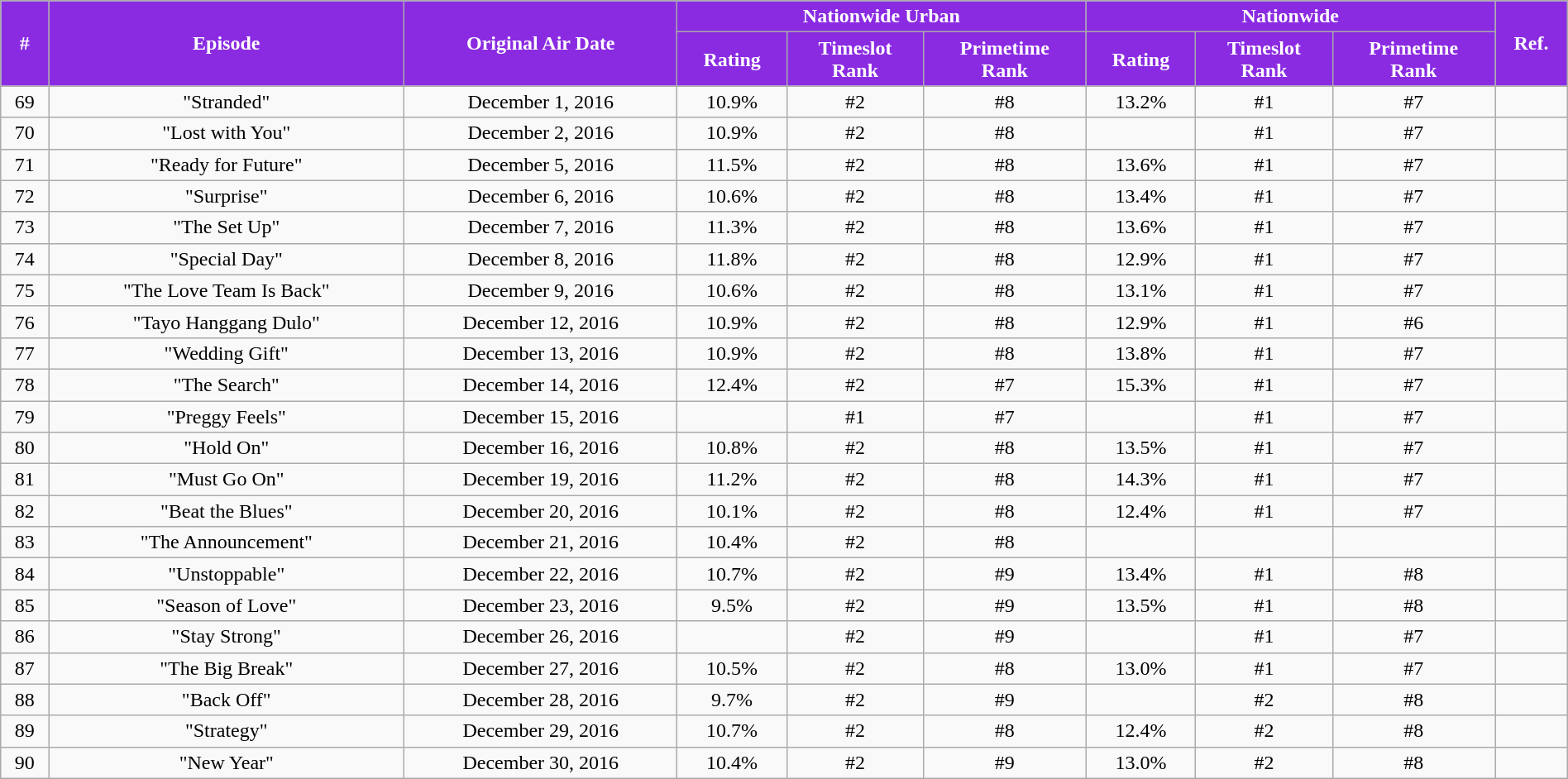<table class="wikitable"  style="text-align:center; line-height:18px; width:100%;">
<tr>
<th style="background:#8a2be2; color:#fff;" rowspan="2">#</th>
<th style="background:#8a2be2; color:#fff;" rowspan="2">Episode</th>
<th style="background:#8a2be2; color:#fff;" rowspan="2">Original Air Date</th>
<th style="background:#8a2be2; color:#fff;" colspan="3">Nationwide Urban</th>
<th style="background:#8a2be2; color:#fff;" colspan="3">Nationwide</th>
<th style="background:#8a2be2; color:#fff;" rowspan="2">Ref.</th>
</tr>
<tr>
<th style="background:#8a2be2; color:#fff;">Rating</th>
<th style="background:#8a2be2; color:#fff;">Timeslot<br>Rank</th>
<th style="background:#8a2be2; color:#fff;">Primetime<br>Rank</th>
<th style="background:#8a2be2; color:#fff;">Rating</th>
<th style="background:#8a2be2; color:#fff;">Timeslot<br>Rank</th>
<th style="background:#8a2be2; color:#fff;">Primetime<br>Rank</th>
</tr>
<tr>
<td>69</td>
<td>"Stranded"</td>
<td>December 1, 2016</td>
<td>10.9%</td>
<td>#2</td>
<td>#8</td>
<td>13.2%</td>
<td>#1</td>
<td>#7</td>
<td></td>
</tr>
<tr>
<td>70</td>
<td>"Lost with You"</td>
<td>December 2, 2016</td>
<td>10.9%</td>
<td>#2</td>
<td>#8</td>
<td></td>
<td>#1</td>
<td>#7</td>
<td></td>
</tr>
<tr>
<td>71</td>
<td>"Ready for Future"</td>
<td>December 5, 2016</td>
<td>11.5%</td>
<td>#2</td>
<td>#8</td>
<td>13.6%</td>
<td>#1</td>
<td>#7</td>
<td></td>
</tr>
<tr>
<td>72</td>
<td>"Surprise"</td>
<td>December 6, 2016</td>
<td>10.6%</td>
<td>#2</td>
<td>#8</td>
<td>13.4%</td>
<td>#1</td>
<td>#7</td>
<td></td>
</tr>
<tr>
<td>73</td>
<td>"The Set Up"</td>
<td>December 7, 2016</td>
<td>11.3%</td>
<td>#2</td>
<td>#8</td>
<td>13.6%</td>
<td>#1</td>
<td>#7</td>
<td></td>
</tr>
<tr>
<td>74</td>
<td>"Special Day"</td>
<td>December 8, 2016</td>
<td>11.8%</td>
<td>#2</td>
<td>#8</td>
<td>12.9%</td>
<td>#1</td>
<td>#7</td>
<td></td>
</tr>
<tr>
<td>75</td>
<td>"The Love Team Is Back"</td>
<td>December 9, 2016</td>
<td>10.6%</td>
<td>#2</td>
<td>#8</td>
<td>13.1%</td>
<td>#1</td>
<td>#7</td>
<td></td>
</tr>
<tr>
<td>76</td>
<td>"Tayo Hanggang Dulo"</td>
<td>December 12, 2016</td>
<td>10.9%</td>
<td>#2</td>
<td>#8</td>
<td>12.9%</td>
<td>#1</td>
<td>#6</td>
<td></td>
</tr>
<tr>
<td>77</td>
<td>"Wedding Gift"</td>
<td>December 13, 2016</td>
<td>10.9%</td>
<td>#2</td>
<td>#8</td>
<td>13.8%</td>
<td>#1</td>
<td>#7</td>
<td></td>
</tr>
<tr>
<td>78</td>
<td>"The Search"</td>
<td>December 14, 2016</td>
<td>12.4%</td>
<td>#2</td>
<td>#7</td>
<td>15.3%</td>
<td>#1</td>
<td>#7</td>
<td></td>
</tr>
<tr>
<td>79</td>
<td>"Preggy Feels"</td>
<td>December 15, 2016</td>
<td></td>
<td>#1</td>
<td>#7</td>
<td></td>
<td>#1</td>
<td>#7</td>
<td></td>
</tr>
<tr>
<td>80</td>
<td>"Hold On"</td>
<td>December 16, 2016</td>
<td>10.8%</td>
<td>#2</td>
<td>#8</td>
<td>13.5%</td>
<td>#1</td>
<td>#7</td>
<td></td>
</tr>
<tr>
<td>81</td>
<td>"Must Go On"</td>
<td>December 19, 2016</td>
<td>11.2%</td>
<td>#2</td>
<td>#8</td>
<td>14.3%</td>
<td>#1</td>
<td>#7</td>
<td></td>
</tr>
<tr>
<td>82</td>
<td>"Beat the Blues"</td>
<td>December 20, 2016</td>
<td>10.1%</td>
<td>#2</td>
<td>#8</td>
<td>12.4%</td>
<td>#1</td>
<td>#7</td>
<td></td>
</tr>
<tr>
<td>83</td>
<td>"The Announcement"</td>
<td>December 21, 2016</td>
<td>10.4%</td>
<td>#2</td>
<td>#8</td>
<td></td>
<td></td>
<td></td>
<td></td>
</tr>
<tr>
<td>84</td>
<td>"Unstoppable"</td>
<td>December 22, 2016</td>
<td>10.7%</td>
<td>#2</td>
<td>#9</td>
<td>13.4%</td>
<td>#1</td>
<td>#8</td>
<td></td>
</tr>
<tr>
<td>85</td>
<td>"Season of Love"</td>
<td>December 23, 2016</td>
<td>9.5%</td>
<td>#2</td>
<td>#9</td>
<td>13.5%</td>
<td>#1</td>
<td>#8</td>
<td></td>
</tr>
<tr>
<td>86</td>
<td>"Stay Strong"</td>
<td>December 26, 2016</td>
<td></td>
<td>#2</td>
<td>#9</td>
<td></td>
<td>#1</td>
<td>#7</td>
<td></td>
</tr>
<tr>
<td>87</td>
<td>"The Big Break"</td>
<td>December 27, 2016</td>
<td>10.5%</td>
<td>#2</td>
<td>#8</td>
<td>13.0%</td>
<td>#1</td>
<td>#7</td>
<td></td>
</tr>
<tr>
<td>88</td>
<td>"Back Off"</td>
<td>December 28, 2016</td>
<td>9.7%</td>
<td>#2</td>
<td>#9</td>
<td></td>
<td>#2</td>
<td>#8</td>
<td></td>
</tr>
<tr>
<td>89</td>
<td>"Strategy"</td>
<td>December 29, 2016</td>
<td>10.7%</td>
<td>#2</td>
<td>#8</td>
<td>12.4%</td>
<td>#2</td>
<td>#8</td>
<td></td>
</tr>
<tr>
<td>90</td>
<td>"New Year"</td>
<td>December 30, 2016</td>
<td>10.4%</td>
<td>#2</td>
<td>#9</td>
<td>13.0%</td>
<td>#2</td>
<td>#8</td>
<td></td>
</tr>
</table>
